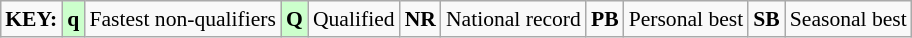<table class="wikitable" style="margin:0.5em auto; font-size:90%;">
<tr>
<td><strong>KEY:</strong></td>
<td bgcolor=ccffcc align=center><strong>q</strong></td>
<td>Fastest non-qualifiers</td>
<td bgcolor=ccffcc align=center><strong>Q</strong></td>
<td>Qualified</td>
<td align=center><strong>NR</strong></td>
<td>National record</td>
<td align=center><strong>PB</strong></td>
<td>Personal best</td>
<td align=center><strong>SB</strong></td>
<td>Seasonal best</td>
</tr>
</table>
